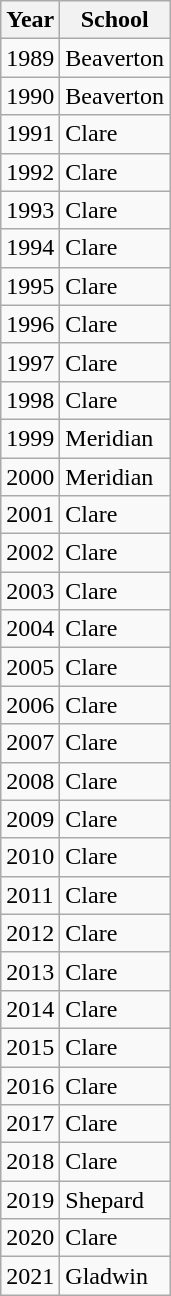<table class="wikitable mw-collapsible mw-collapsed">
<tr>
<th>Year</th>
<th>School</th>
</tr>
<tr>
<td>1989</td>
<td>Beaverton</td>
</tr>
<tr>
<td>1990</td>
<td>Beaverton</td>
</tr>
<tr>
<td>1991</td>
<td>Clare</td>
</tr>
<tr>
<td>1992</td>
<td>Clare</td>
</tr>
<tr>
<td>1993</td>
<td>Clare</td>
</tr>
<tr>
<td>1994</td>
<td>Clare</td>
</tr>
<tr>
<td>1995</td>
<td>Clare</td>
</tr>
<tr>
<td>1996</td>
<td>Clare</td>
</tr>
<tr>
<td>1997</td>
<td>Clare</td>
</tr>
<tr>
<td>1998</td>
<td>Clare</td>
</tr>
<tr>
<td>1999</td>
<td>Meridian</td>
</tr>
<tr>
<td>2000</td>
<td>Meridian</td>
</tr>
<tr>
<td>2001</td>
<td>Clare</td>
</tr>
<tr>
<td>2002</td>
<td>Clare</td>
</tr>
<tr>
<td>2003</td>
<td>Clare</td>
</tr>
<tr>
<td>2004</td>
<td>Clare</td>
</tr>
<tr>
<td>2005</td>
<td>Clare</td>
</tr>
<tr>
<td>2006</td>
<td>Clare</td>
</tr>
<tr>
<td>2007</td>
<td>Clare</td>
</tr>
<tr>
<td>2008</td>
<td>Clare</td>
</tr>
<tr>
<td>2009</td>
<td>Clare</td>
</tr>
<tr>
<td>2010</td>
<td>Clare</td>
</tr>
<tr>
<td>2011</td>
<td>Clare</td>
</tr>
<tr>
<td>2012</td>
<td>Clare</td>
</tr>
<tr>
<td>2013</td>
<td>Clare</td>
</tr>
<tr>
<td>2014</td>
<td>Clare</td>
</tr>
<tr>
<td>2015</td>
<td>Clare</td>
</tr>
<tr>
<td>2016</td>
<td>Clare</td>
</tr>
<tr>
<td>2017</td>
<td>Clare</td>
</tr>
<tr>
<td>2018</td>
<td>Clare</td>
</tr>
<tr>
<td>2019</td>
<td>Shepard</td>
</tr>
<tr>
<td>2020</td>
<td>Clare</td>
</tr>
<tr>
<td>2021</td>
<td>Gladwin</td>
</tr>
</table>
